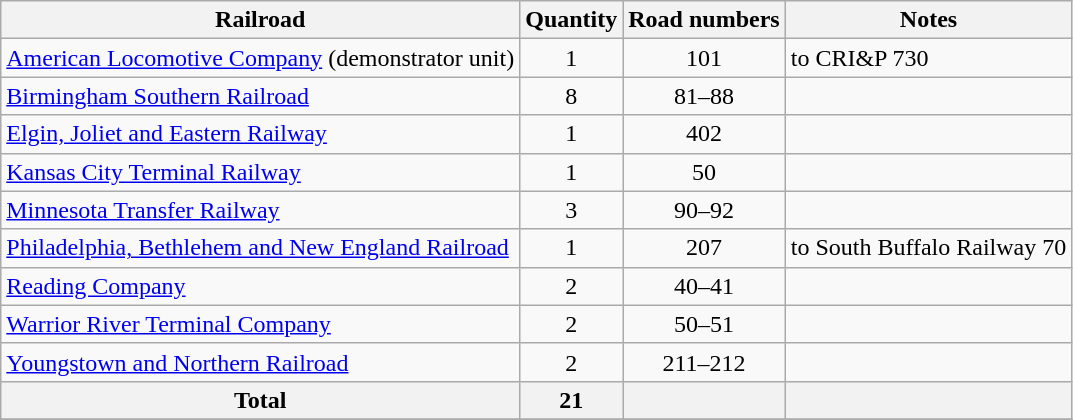<table class="wikitable">
<tr>
<th>Railroad</th>
<th>Quantity</th>
<th>Road numbers</th>
<th>Notes</th>
</tr>
<tr>
<td><a href='#'>American Locomotive Company</a> (demonstrator unit)</td>
<td style="text-align:center;">1</td>
<td style="text-align:center;">101</td>
<td>to CRI&P 730</td>
</tr>
<tr>
<td><a href='#'>Birmingham Southern Railroad</a></td>
<td style="text-align:center;">8</td>
<td style="text-align:center;">81–88</td>
<td></td>
</tr>
<tr>
<td><a href='#'>Elgin, Joliet and Eastern Railway</a></td>
<td style="text-align:center;">1</td>
<td style="text-align:center;">402</td>
<td></td>
</tr>
<tr>
<td><a href='#'>Kansas City Terminal Railway</a></td>
<td style="text-align:center;">1</td>
<td style="text-align:center;">50</td>
<td></td>
</tr>
<tr>
<td><a href='#'>Minnesota Transfer Railway</a></td>
<td style="text-align:center;">3</td>
<td style="text-align:center;">90–92</td>
<td></td>
</tr>
<tr>
<td><a href='#'>Philadelphia, Bethlehem and New England Railroad</a></td>
<td style="text-align:center;">1</td>
<td style="text-align:center;">207</td>
<td>to South Buffalo Railway 70</td>
</tr>
<tr>
<td><a href='#'>Reading Company</a></td>
<td style="text-align:center;">2</td>
<td style="text-align:center;">40–41</td>
<td></td>
</tr>
<tr>
<td><a href='#'>Warrior River Terminal Company</a></td>
<td style="text-align:center;">2</td>
<td style="text-align:center;">50–51</td>
<td></td>
</tr>
<tr>
<td><a href='#'>Youngstown and Northern Railroad</a></td>
<td style="text-align:center;">2</td>
<td style="text-align:center;">211–212</td>
<td></td>
</tr>
<tr>
<th>Total</th>
<th>21</th>
<th></th>
<th></th>
</tr>
<tr>
</tr>
</table>
